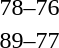<table style="text-align:center">
<tr>
<th width=200></th>
<th width=100></th>
<th width=200></th>
</tr>
<tr>
<td align=right><strong></strong></td>
<td align=center>78–76</td>
<td align=left></td>
</tr>
<tr>
<td align=right><strong></strong></td>
<td align=center>89–77</td>
<td align=left></td>
</tr>
</table>
